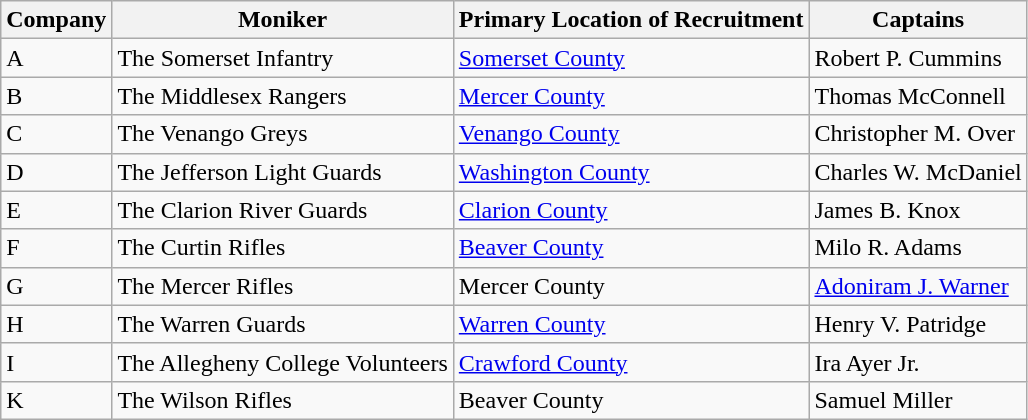<table class="wikitable">
<tr>
<th>Company</th>
<th>Moniker</th>
<th>Primary Location of Recruitment</th>
<th>Captains</th>
</tr>
<tr>
<td>A</td>
<td>The Somerset Infantry</td>
<td><a href='#'>Somerset County</a></td>
<td>Robert P. Cummins</td>
</tr>
<tr>
<td>B</td>
<td>The Middlesex Rangers</td>
<td><a href='#'>Mercer County</a></td>
<td>Thomas McConnell</td>
</tr>
<tr>
<td>C</td>
<td>The Venango Greys</td>
<td><a href='#'>Venango County</a></td>
<td>Christopher M. Over</td>
</tr>
<tr>
<td>D</td>
<td>The Jefferson Light Guards</td>
<td><a href='#'>Washington County</a></td>
<td>Charles W. McDaniel</td>
</tr>
<tr>
<td>E</td>
<td>The Clarion River Guards</td>
<td><a href='#'>Clarion County</a></td>
<td>James B. Knox</td>
</tr>
<tr>
<td>F</td>
<td>The Curtin Rifles</td>
<td><a href='#'>Beaver County</a></td>
<td>Milo R. Adams</td>
</tr>
<tr>
<td>G</td>
<td>The Mercer Rifles</td>
<td>Mercer County</td>
<td><a href='#'>Adoniram J. Warner</a></td>
</tr>
<tr>
<td>H</td>
<td>The Warren Guards</td>
<td><a href='#'>Warren County</a></td>
<td>Henry V. Patridge</td>
</tr>
<tr>
<td>I</td>
<td>The Allegheny College Volunteers</td>
<td><a href='#'>Crawford County</a></td>
<td>Ira Ayer Jr.</td>
</tr>
<tr>
<td>K</td>
<td>The Wilson Rifles</td>
<td>Beaver County</td>
<td>Samuel Miller</td>
</tr>
</table>
